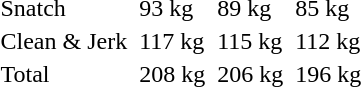<table>
<tr>
<td>Snatch</td>
<td></td>
<td>93 kg</td>
<td></td>
<td>89 kg</td>
<td></td>
<td>85 kg</td>
</tr>
<tr>
<td>Clean & Jerk</td>
<td></td>
<td>117 kg</td>
<td></td>
<td>115 kg</td>
<td></td>
<td>112 kg</td>
</tr>
<tr>
<td>Total</td>
<td></td>
<td>208 kg</td>
<td></td>
<td>206 kg</td>
<td></td>
<td>196 kg</td>
</tr>
</table>
